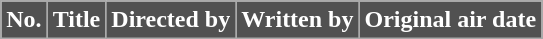<table class="wikitable" style="background:#fff;">
<tr style="color:white">
<th style="background:#515151">No.</th>
<th style="background:#515151">Title</th>
<th style="background:#515151">Directed by</th>
<th style="background:#515151">Written by</th>
<th style="background:#515151">Original air date<br>









</th>
</tr>
</table>
